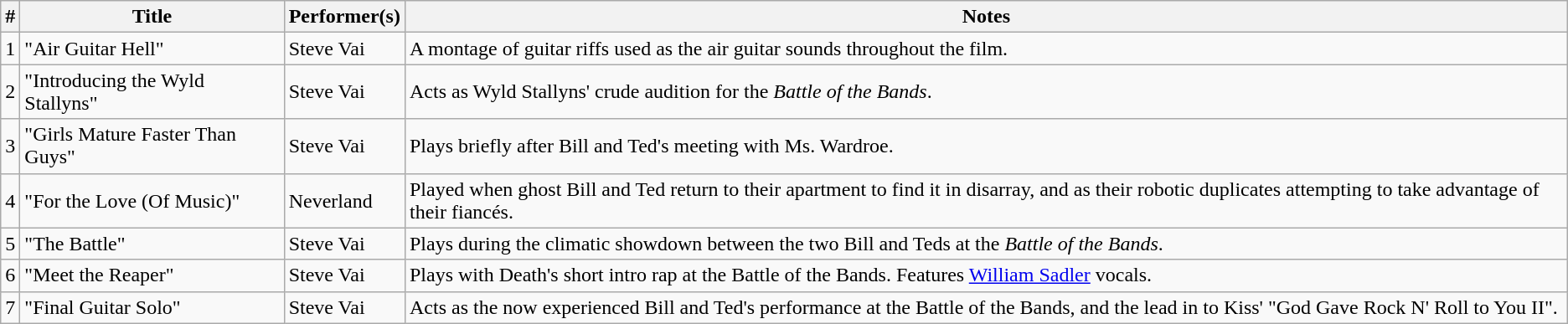<table class="wikitable">
<tr>
<th align="center">#</th>
<th align="center">Title</th>
<th align="center">Performer(s)</th>
<th align="center">Notes</th>
</tr>
<tr>
<td>1</td>
<td>"Air Guitar Hell"</td>
<td>Steve Vai</td>
<td>A montage of guitar riffs used as the air guitar sounds throughout the film.</td>
</tr>
<tr>
<td>2</td>
<td>"Introducing the Wyld Stallyns"</td>
<td>Steve Vai</td>
<td>Acts as Wyld Stallyns' crude audition for the <em>Battle of the Bands</em>.</td>
</tr>
<tr>
<td>3</td>
<td>"Girls Mature Faster Than Guys"</td>
<td>Steve Vai</td>
<td>Plays briefly after Bill and Ted's meeting with Ms. Wardroe.</td>
</tr>
<tr>
<td>4</td>
<td>"For the Love (Of Music)"</td>
<td>Neverland</td>
<td>Played when ghost Bill and Ted return to their apartment to find it in disarray, and as their robotic duplicates attempting to take advantage of their fiancés.</td>
</tr>
<tr>
<td>5</td>
<td>"The Battle"</td>
<td>Steve Vai</td>
<td>Plays during the climatic showdown between the two Bill and Teds at the <em>Battle of the Bands</em>.</td>
</tr>
<tr>
<td>6</td>
<td>"Meet the Reaper"</td>
<td>Steve Vai</td>
<td>Plays with Death's short intro rap at the Battle of the Bands. Features <a href='#'>William Sadler</a> vocals.</td>
</tr>
<tr>
<td>7</td>
<td>"Final Guitar Solo"</td>
<td>Steve Vai</td>
<td>Acts as the now experienced Bill and Ted's performance at the Battle of the Bands, and the lead in to Kiss' "God Gave Rock N' Roll to You II".</td>
</tr>
</table>
